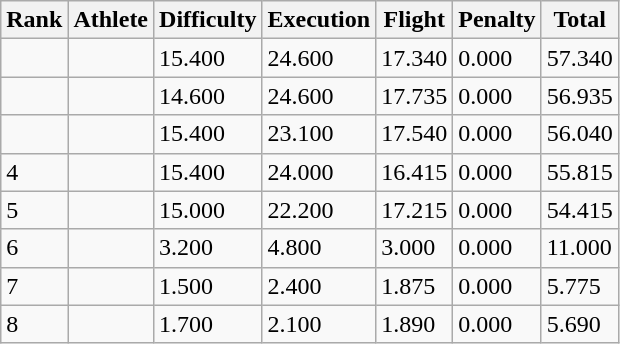<table class=wikitable>
<tr>
<th>Rank</th>
<th>Athlete</th>
<th>Difficulty</th>
<th>Execution</th>
<th>Flight</th>
<th>Penalty</th>
<th>Total</th>
</tr>
<tr>
<td></td>
<td align=left></td>
<td>15.400</td>
<td>24.600</td>
<td>17.340</td>
<td>0.000</td>
<td>57.340</td>
</tr>
<tr>
<td></td>
<td align=left></td>
<td>14.600</td>
<td>24.600</td>
<td>17.735</td>
<td>0.000</td>
<td>56.935</td>
</tr>
<tr>
<td></td>
<td align=left></td>
<td>15.400</td>
<td>23.100</td>
<td>17.540</td>
<td>0.000</td>
<td>56.040</td>
</tr>
<tr>
<td>4</td>
<td align=left></td>
<td>15.400</td>
<td>24.000</td>
<td>16.415</td>
<td>0.000</td>
<td>55.815</td>
</tr>
<tr>
<td>5</td>
<td align=left></td>
<td>15.000</td>
<td>22.200</td>
<td>17.215</td>
<td>0.000</td>
<td>54.415</td>
</tr>
<tr>
<td>6</td>
<td align=left></td>
<td>3.200</td>
<td>4.800</td>
<td>3.000</td>
<td>0.000</td>
<td>11.000</td>
</tr>
<tr>
<td>7</td>
<td align=left></td>
<td>1.500</td>
<td>2.400</td>
<td>1.875</td>
<td>0.000</td>
<td>5.775</td>
</tr>
<tr>
<td>8</td>
<td align=left></td>
<td>1.700</td>
<td>2.100</td>
<td>1.890</td>
<td>0.000</td>
<td>5.690</td>
</tr>
</table>
